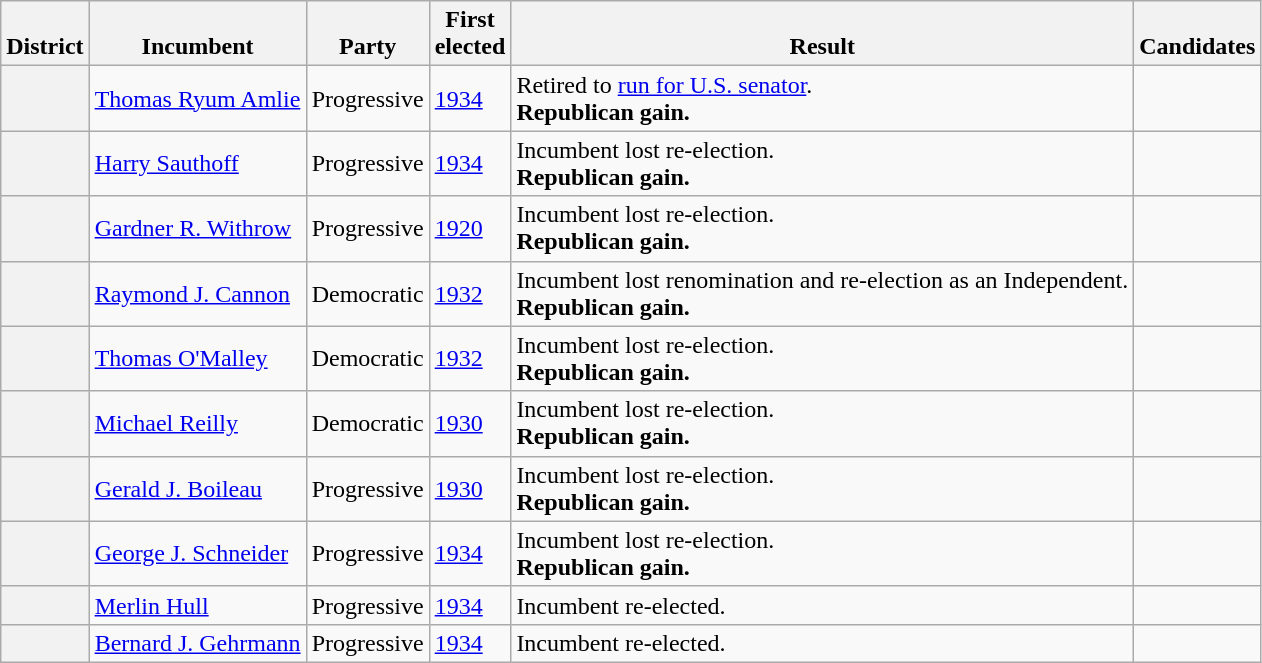<table class=wikitable>
<tr valign=bottom>
<th>District</th>
<th>Incumbent</th>
<th>Party</th>
<th>First<br>elected</th>
<th>Result</th>
<th>Candidates</th>
</tr>
<tr>
<th></th>
<td><a href='#'>Thomas Ryum Amlie</a></td>
<td>Progressive</td>
<td><a href='#'>1934</a></td>
<td>Retired to <a href='#'>run for U.S. senator</a>.<br><strong>Republican gain.</strong></td>
<td nowrap></td>
</tr>
<tr>
<th></th>
<td><a href='#'>Harry Sauthoff</a></td>
<td>Progressive</td>
<td><a href='#'>1934</a></td>
<td>Incumbent lost re-election.<br><strong>Republican gain.</strong></td>
<td nowrap></td>
</tr>
<tr>
<th></th>
<td><a href='#'>Gardner R. Withrow</a></td>
<td>Progressive</td>
<td><a href='#'>1920</a></td>
<td>Incumbent lost re-election.<br><strong>Republican gain.</strong></td>
<td nowrap></td>
</tr>
<tr>
<th></th>
<td><a href='#'>Raymond J. Cannon</a></td>
<td>Democratic</td>
<td><a href='#'>1932</a></td>
<td>Incumbent lost renomination and re-election as an Independent.<br><strong>Republican gain.</strong></td>
<td nowrap></td>
</tr>
<tr>
<th></th>
<td><a href='#'>Thomas O'Malley</a></td>
<td>Democratic</td>
<td><a href='#'>1932</a></td>
<td>Incumbent lost re-election.<br><strong>Republican gain.</strong></td>
<td nowrap></td>
</tr>
<tr>
<th></th>
<td><a href='#'>Michael Reilly</a></td>
<td>Democratic</td>
<td><a href='#'>1930</a></td>
<td>Incumbent lost re-election.<br><strong>Republican gain.</strong></td>
<td nowrap></td>
</tr>
<tr>
<th></th>
<td><a href='#'>Gerald J. Boileau</a></td>
<td>Progressive</td>
<td><a href='#'>1930</a></td>
<td>Incumbent lost re-election.<br><strong>Republican gain.</strong></td>
<td nowrap></td>
</tr>
<tr>
<th></th>
<td><a href='#'>George J. Schneider</a></td>
<td>Progressive</td>
<td><a href='#'>1934</a></td>
<td>Incumbent lost re-election.<br><strong>Republican gain.</strong></td>
<td nowrap></td>
</tr>
<tr>
<th></th>
<td><a href='#'>Merlin Hull</a></td>
<td>Progressive</td>
<td><a href='#'>1934</a></td>
<td>Incumbent re-elected.</td>
<td nowrap></td>
</tr>
<tr>
<th></th>
<td><a href='#'>Bernard J. Gehrmann</a></td>
<td>Progressive</td>
<td><a href='#'>1934</a></td>
<td>Incumbent re-elected.</td>
<td nowrap></td>
</tr>
</table>
